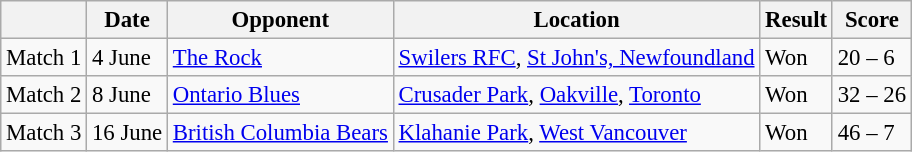<table class="wikitable" style="font-size: 95%;">
<tr>
<th></th>
<th>Date</th>
<th>Opponent</th>
<th>Location</th>
<th>Result</th>
<th>Score</th>
</tr>
<tr>
<td>Match 1</td>
<td>4 June</td>
<td><a href='#'>The Rock</a></td>
<td><a href='#'>Swilers RFC</a>, <a href='#'>St John's, Newfoundland</a></td>
<td>Won</td>
<td>20 – 6</td>
</tr>
<tr>
<td>Match 2</td>
<td>8 June</td>
<td><a href='#'>Ontario Blues</a></td>
<td><a href='#'>Crusader Park</a>, <a href='#'>Oakville</a>, <a href='#'>Toronto</a></td>
<td>Won</td>
<td>32 – 26</td>
</tr>
<tr>
<td>Match 3</td>
<td>16 June</td>
<td><a href='#'>British Columbia Bears</a></td>
<td><a href='#'>Klahanie Park</a>, <a href='#'>West Vancouver</a></td>
<td>Won</td>
<td>46 – 7</td>
</tr>
</table>
